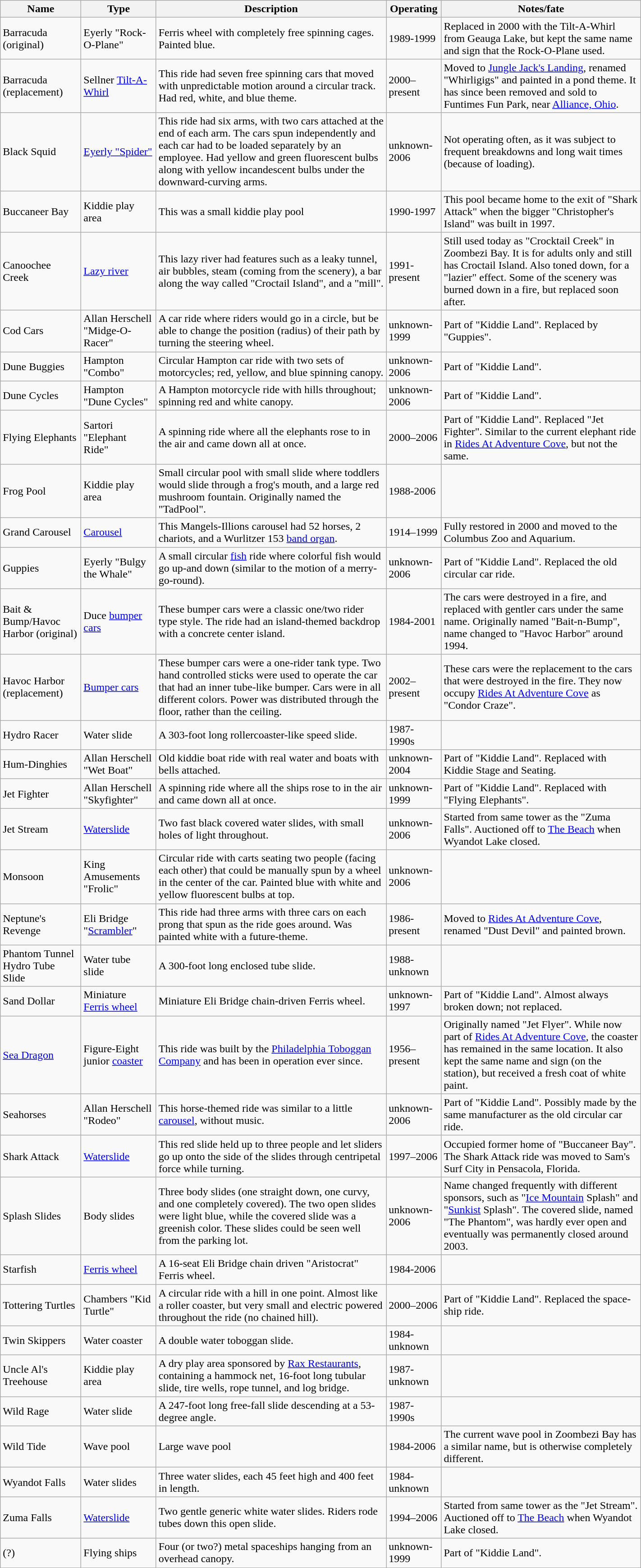<table class="wikitable sortable" style="width:75%;">
<tr>
<th>Name</th>
<th>Type</th>
<th>Description</th>
<th>Operating</th>
<th>Notes/fate</th>
</tr>
<tr>
<td>Barracuda (original)</td>
<td>Eyerly "Rock-O-Plane"</td>
<td>Ferris wheel with completely free spinning cages. Painted blue.</td>
<td>1989-1999</td>
<td>Replaced in 2000 with the Tilt-A-Whirl from Geauga Lake, but kept the same name and sign that the Rock-O-Plane used.</td>
</tr>
<tr>
<td>Barracuda (replacement)</td>
<td>Sellner <a href='#'>Tilt-A-Whirl</a></td>
<td>This ride had seven free spinning cars that moved with unpredictable motion around a circular track. Had red, white, and blue theme.</td>
<td>2000–present</td>
<td>Moved to <a href='#'>Jungle Jack's Landing</a>, renamed "Whirligigs" and painted in a pond theme. It has since been removed and sold to Funtimes Fun Park, near <a href='#'>Alliance, Ohio</a>.</td>
</tr>
<tr>
<td>Black Squid</td>
<td><a href='#'>Eyerly "Spider"</a></td>
<td>This ride had six arms, with two cars attached at the end of each arm. The cars spun independently and each car had to be loaded separately by an employee. Had yellow and green fluorescent bulbs along with yellow incandescent bulbs under the downward-curving arms.</td>
<td>unknown-2006</td>
<td>Not operating often, as it was subject to frequent breakdowns and long wait times (because of loading).</td>
</tr>
<tr>
<td>Buccaneer Bay</td>
<td>Kiddie play area</td>
<td>This was a small kiddie play pool</td>
<td>1990-1997</td>
<td>This pool became home to the exit of "Shark Attack" when the bigger "Christopher's Island" was built in 1997.</td>
</tr>
<tr>
<td>Canoochee Creek</td>
<td><a href='#'>Lazy river</a></td>
<td>This lazy river had features such as a leaky tunnel, air bubbles, steam (coming from the scenery), a bar along the way called "Croctail Island", and a "mill".</td>
<td>1991-present</td>
<td>Still used today as "Crocktail Creek" in Zoombezi Bay. It is for adults only and still has Croctail Island. Also toned down, for a "lazier" effect. Some of the scenery was burned down in a fire, but replaced soon after.</td>
</tr>
<tr>
<td>Cod Cars</td>
<td>Allan Herschell "Midge-O-Racer"</td>
<td>A car ride where riders would go in a circle, but be able to change the position (radius) of their path by turning the steering wheel.</td>
<td>unknown-1999</td>
<td>Part of "Kiddie Land". Replaced by "Guppies".</td>
</tr>
<tr>
<td>Dune Buggies</td>
<td>Hampton "Combo"</td>
<td>Circular Hampton car ride with two sets of motorcycles; red, yellow, and blue spinning canopy.</td>
<td>unknown-2006</td>
<td>Part of "Kiddie Land".</td>
</tr>
<tr>
<td>Dune Cycles</td>
<td>Hampton "Dune Cycles"</td>
<td>A Hampton motorcycle ride with hills throughout; spinning red and white canopy.</td>
<td>unknown-2006</td>
<td>Part of "Kiddie Land".</td>
</tr>
<tr>
<td>Flying Elephants</td>
<td>Sartori "Elephant Ride"</td>
<td>A spinning ride where all the elephants rose to  in the air and came down all at once.</td>
<td>2000–2006</td>
<td>Part of "Kiddie Land". Replaced "Jet Fighter". Similar to the current elephant ride in <a href='#'>Rides At Adventure Cove</a>, but not the same.</td>
</tr>
<tr>
<td>Frog Pool</td>
<td>Kiddie play area</td>
<td>Small circular pool with small slide where toddlers would slide through a frog's mouth, and a large red mushroom fountain. Originally named the "TadPool".</td>
<td>1988-2006</td>
<td></td>
</tr>
<tr>
<td>Grand Carousel</td>
<td><a href='#'>Carousel</a></td>
<td>This Mangels-Illions carousel had 52 horses, 2 chariots, and a Wurlitzer 153 <a href='#'>band organ</a>.</td>
<td>1914–1999</td>
<td>Fully restored in 2000 and moved to the Columbus Zoo and Aquarium.</td>
</tr>
<tr>
<td>Guppies</td>
<td>Eyerly "Bulgy the Whale"</td>
<td>A small circular <a href='#'>fish</a> ride where colorful fish would go up-and down (similar to the motion of a merry-go-round).</td>
<td>unknown-2006</td>
<td>Part of "Kiddie Land". Replaced the old circular car ride.</td>
</tr>
<tr>
<td>Bait & Bump/Havoc Harbor (original)</td>
<td>Duce <a href='#'>bumper cars</a></td>
<td>These bumper cars were a classic one/two rider type style. The ride had an island-themed backdrop with a concrete center island.</td>
<td>1984-2001</td>
<td>The cars were destroyed in a fire, and replaced with gentler cars under the same name. Originally named "Bait-n-Bump", name changed to "Havoc Harbor" around 1994.</td>
</tr>
<tr>
<td>Havoc Harbor (replacement)</td>
<td><a href='#'>Bumper cars</a></td>
<td>These bumper cars were a one-rider tank type. Two hand controlled sticks were used to operate the car that had an inner tube-like bumper. Cars were in all different colors. Power was distributed through the floor, rather than the ceiling.</td>
<td>2002–present</td>
<td>These cars were the replacement to the cars that were destroyed in the fire. They now occupy <a href='#'>Rides At Adventure Cove</a> as "Condor Craze".</td>
</tr>
<tr>
<td>Hydro Racer</td>
<td>Water slide</td>
<td>A 303-foot long rollercoaster-like speed slide.</td>
<td>1987-1990s</td>
<td></td>
</tr>
<tr>
<td>Hum-Dinghies</td>
<td>Allan Herschell "Wet Boat"</td>
<td>Old kiddie boat ride with real water and boats with bells attached.</td>
<td>unknown-2004</td>
<td>Part of "Kiddie Land". Replaced with Kiddie Stage and Seating.</td>
</tr>
<tr>
<td>Jet Fighter</td>
<td>Allan Herschell "Skyfighter"</td>
<td>A spinning ride where all the ships rose to  in the air and came down all at once.</td>
<td>unknown-1999</td>
<td>Part of "Kiddie Land". Replaced with "Flying Elephants".</td>
</tr>
<tr>
<td>Jet Stream</td>
<td><a href='#'>Waterslide</a></td>
<td>Two fast black covered water slides, with small holes of light throughout.</td>
<td>unknown-2006</td>
<td>Started from same tower as the "Zuma Falls". Auctioned off to <a href='#'>The Beach</a> when Wyandot Lake closed.</td>
</tr>
<tr>
<td>Monsoon</td>
<td>King Amusements "Frolic"</td>
<td>Circular ride with carts seating two people (facing each other) that could be manually spun by a wheel in the center of the car. Painted blue with white and yellow fluorescent bulbs at top.</td>
<td>unknown-2006</td>
<td></td>
</tr>
<tr>
<td>Neptune's Revenge</td>
<td>Eli Bridge "<a href='#'>Scrambler</a>"</td>
<td>This ride had three arms with three cars on each prong that spun as the ride goes around. Was painted white with a future-theme.</td>
<td>1986-present</td>
<td>Moved to <a href='#'>Rides At Adventure Cove</a>, renamed "Dust Devil" and painted brown.</td>
</tr>
<tr>
<td>Phantom Tunnel Hydro Tube Slide</td>
<td>Water tube slide</td>
<td>A 300-foot long enclosed tube slide.</td>
<td>1988-unknown</td>
<td></td>
</tr>
<tr>
<td>Sand Dollar</td>
<td>Miniature <a href='#'>Ferris wheel</a></td>
<td>Miniature Eli Bridge chain-driven Ferris wheel.</td>
<td>unknown-1997</td>
<td>Part of "Kiddie Land". Almost always broken down; not replaced.</td>
</tr>
<tr>
<td><a href='#'>Sea Dragon</a></td>
<td>Figure-Eight junior <a href='#'>coaster</a></td>
<td>This ride was built by the <a href='#'>Philadelphia Toboggan Company</a> and has been in operation ever since.</td>
<td>1956–present</td>
<td>Originally named "Jet Flyer". While now part of <a href='#'>Rides At Adventure Cove</a>, the coaster has remained in the same location. It also kept the same name and sign (on the station), but received a fresh coat of white paint.</td>
</tr>
<tr>
<td>Seahorses</td>
<td>Allan Herschell "Rodeo"</td>
<td>This horse-themed ride was similar to a little <a href='#'>carousel</a>, without music.</td>
<td>unknown-2006</td>
<td>Part of "Kiddie Land". Possibly made by the same manufacturer as the old circular car ride.</td>
</tr>
<tr>
<td>Shark Attack</td>
<td><a href='#'>Waterslide</a></td>
<td>This red slide held up to three people and let sliders go up onto the side of the slides through centripetal force while turning.</td>
<td>1997–2006</td>
<td>Occupied former home of "Buccaneer Bay". The Shark Attack ride was moved to Sam's Surf City in Pensacola, Florida.</td>
</tr>
<tr>
<td>Splash Slides</td>
<td>Body slides</td>
<td>Three body slides (one straight down, one curvy, and one completely covered). The two open slides were light blue, while the covered slide was a greenish color. These slides could be seen well from the parking lot.</td>
<td>unknown-2006</td>
<td>Name changed frequently with different sponsors, such as "<a href='#'>Ice Mountain</a> Splash" and "<a href='#'>Sunkist</a> Splash". The covered slide, named "The Phantom", was hardly ever open and eventually was permanently closed around 2003.</td>
</tr>
<tr>
<td>Starfish</td>
<td><a href='#'>Ferris wheel</a></td>
<td>A 16-seat Eli Bridge chain driven "Aristocrat" Ferris wheel.</td>
<td>1984-2006</td>
<td></td>
</tr>
<tr>
<td>Tottering Turtles</td>
<td>Chambers "Kid Turtle"</td>
<td>A circular ride with a hill in one point. Almost like a roller coaster, but very small and electric powered throughout the ride (no chained hill).</td>
<td>2000–2006</td>
<td>Part of "Kiddie Land". Replaced the space-ship ride.</td>
</tr>
<tr>
<td>Twin Skippers</td>
<td>Water coaster</td>
<td>A double water toboggan slide.</td>
<td>1984-unknown</td>
<td></td>
</tr>
<tr>
<td>Uncle Al's Treehouse</td>
<td>Kiddie play area</td>
<td>A dry play area sponsored by <a href='#'>Rax Restaurants</a>, containing a hammock net, 16-foot long tubular slide, tire wells, rope tunnel, and log bridge.</td>
<td>1987-unknown</td>
<td></td>
</tr>
<tr>
<td>Wild Rage</td>
<td>Water slide</td>
<td>A 247-foot long free-fall slide descending at a 53-degree angle.</td>
<td>1987-1990s</td>
<td></td>
</tr>
<tr>
<td>Wild Tide</td>
<td>Wave pool</td>
<td>Large wave pool</td>
<td>1984-2006</td>
<td>The current wave pool in Zoombezi Bay has a similar name, but is otherwise completely different.</td>
</tr>
<tr>
<td>Wyandot Falls</td>
<td>Water slides</td>
<td>Three water slides, each 45 feet high and 400 feet in length.</td>
<td>1984-unknown</td>
<td></td>
</tr>
<tr>
<td>Zuma Falls</td>
<td><a href='#'>Waterslide</a></td>
<td>Two gentle generic white water slides. Riders rode tubes down this open slide.</td>
<td>1994–2006</td>
<td>Started from same tower as the "Jet Stream". Auctioned off to <a href='#'>The Beach</a> when Wyandot Lake closed.</td>
</tr>
<tr>
<td>(?)</td>
<td>Flying ships</td>
<td>Four (or two?) metal spaceships hanging from an overhead canopy.</td>
<td>unknown-1999</td>
<td>Part of "Kiddie Land".</td>
</tr>
</table>
